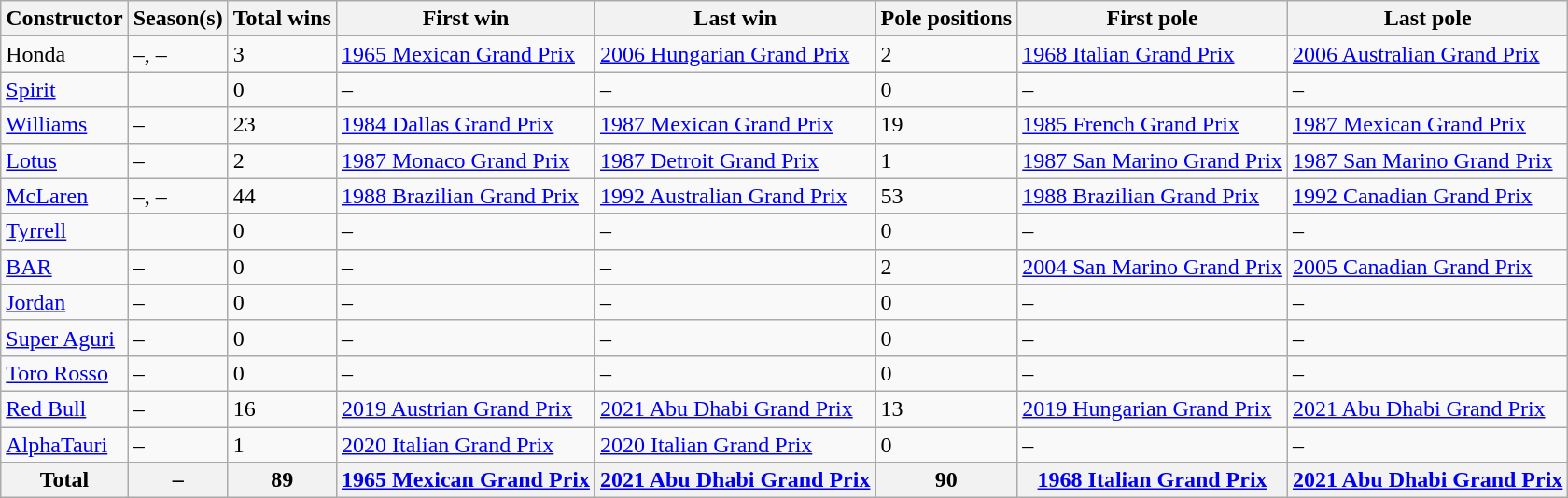<table class="wikitable">
<tr>
<th>Constructor</th>
<th>Season(s)</th>
<th>Total wins</th>
<th>First win</th>
<th>Last win</th>
<th>Pole positions</th>
<th>First pole</th>
<th>Last pole</th>
</tr>
<tr>
<td> Honda</td>
<td>–, –</td>
<td>3</td>
<td><a href='#'>1965 Mexican Grand Prix</a></td>
<td><a href='#'>2006 Hungarian Grand Prix</a></td>
<td>2</td>
<td><a href='#'>1968 Italian Grand Prix</a></td>
<td><a href='#'>2006 Australian Grand Prix</a></td>
</tr>
<tr>
<td> <a href='#'>Spirit</a></td>
<td></td>
<td>0</td>
<td>–</td>
<td>–</td>
<td>0</td>
<td>–</td>
<td>–</td>
</tr>
<tr>
<td> <a href='#'>Williams</a></td>
<td>–</td>
<td>23</td>
<td><a href='#'>1984 Dallas Grand Prix</a></td>
<td><a href='#'>1987 Mexican Grand Prix</a></td>
<td>19</td>
<td><a href='#'>1985 French Grand Prix</a></td>
<td><a href='#'>1987 Mexican Grand Prix</a></td>
</tr>
<tr>
<td> <a href='#'>Lotus</a></td>
<td>–</td>
<td>2</td>
<td><a href='#'>1987 Monaco Grand Prix</a></td>
<td><a href='#'>1987 Detroit Grand Prix</a></td>
<td>1</td>
<td><a href='#'>1987 San Marino Grand Prix</a></td>
<td><a href='#'>1987 San Marino Grand Prix</a></td>
</tr>
<tr>
<td> <a href='#'>McLaren</a></td>
<td>–, –</td>
<td>44</td>
<td><a href='#'>1988 Brazilian Grand Prix</a></td>
<td><a href='#'>1992 Australian Grand Prix</a></td>
<td>53</td>
<td><a href='#'>1988 Brazilian Grand Prix</a></td>
<td><a href='#'>1992 Canadian Grand Prix</a></td>
</tr>
<tr>
<td> <a href='#'>Tyrrell</a></td>
<td></td>
<td>0</td>
<td>–</td>
<td>–</td>
<td>0</td>
<td>–</td>
<td>–</td>
</tr>
<tr>
<td> <a href='#'>BAR</a></td>
<td>–</td>
<td>0</td>
<td>–</td>
<td>–</td>
<td>2</td>
<td><a href='#'>2004 San Marino Grand Prix</a></td>
<td><a href='#'>2005 Canadian Grand Prix</a></td>
</tr>
<tr>
<td> <a href='#'>Jordan</a></td>
<td>–</td>
<td>0</td>
<td>–</td>
<td>–</td>
<td>0</td>
<td>–</td>
<td>–</td>
</tr>
<tr>
<td> <a href='#'>Super Aguri</a></td>
<td>–</td>
<td>0</td>
<td>–</td>
<td>–</td>
<td>0</td>
<td>–</td>
<td>–</td>
</tr>
<tr>
<td> <a href='#'>Toro Rosso</a></td>
<td>–</td>
<td>0</td>
<td>–</td>
<td>–</td>
<td>0</td>
<td>–</td>
<td>–</td>
</tr>
<tr>
<td> <a href='#'>Red Bull</a></td>
<td>–</td>
<td>16</td>
<td><a href='#'>2019 Austrian Grand Prix</a></td>
<td><a href='#'>2021 Abu Dhabi Grand Prix</a></td>
<td>13</td>
<td><a href='#'>2019 Hungarian Grand Prix</a></td>
<td><a href='#'>2021 Abu Dhabi Grand Prix</a></td>
</tr>
<tr>
<td> <a href='#'>AlphaTauri</a></td>
<td>–</td>
<td>1</td>
<td><a href='#'>2020 Italian Grand Prix</a></td>
<td><a href='#'>2020 Italian Grand Prix</a></td>
<td>0</td>
<td>–</td>
<td>–</td>
</tr>
<tr>
<th>Total</th>
<th>–</th>
<th>89</th>
<th><a href='#'>1965 Mexican Grand Prix</a></th>
<th><a href='#'>2021 Abu Dhabi Grand Prix</a></th>
<th>90</th>
<th><a href='#'>1968 Italian Grand Prix</a></th>
<th><a href='#'>2021 Abu Dhabi Grand Prix</a></th>
</tr>
</table>
